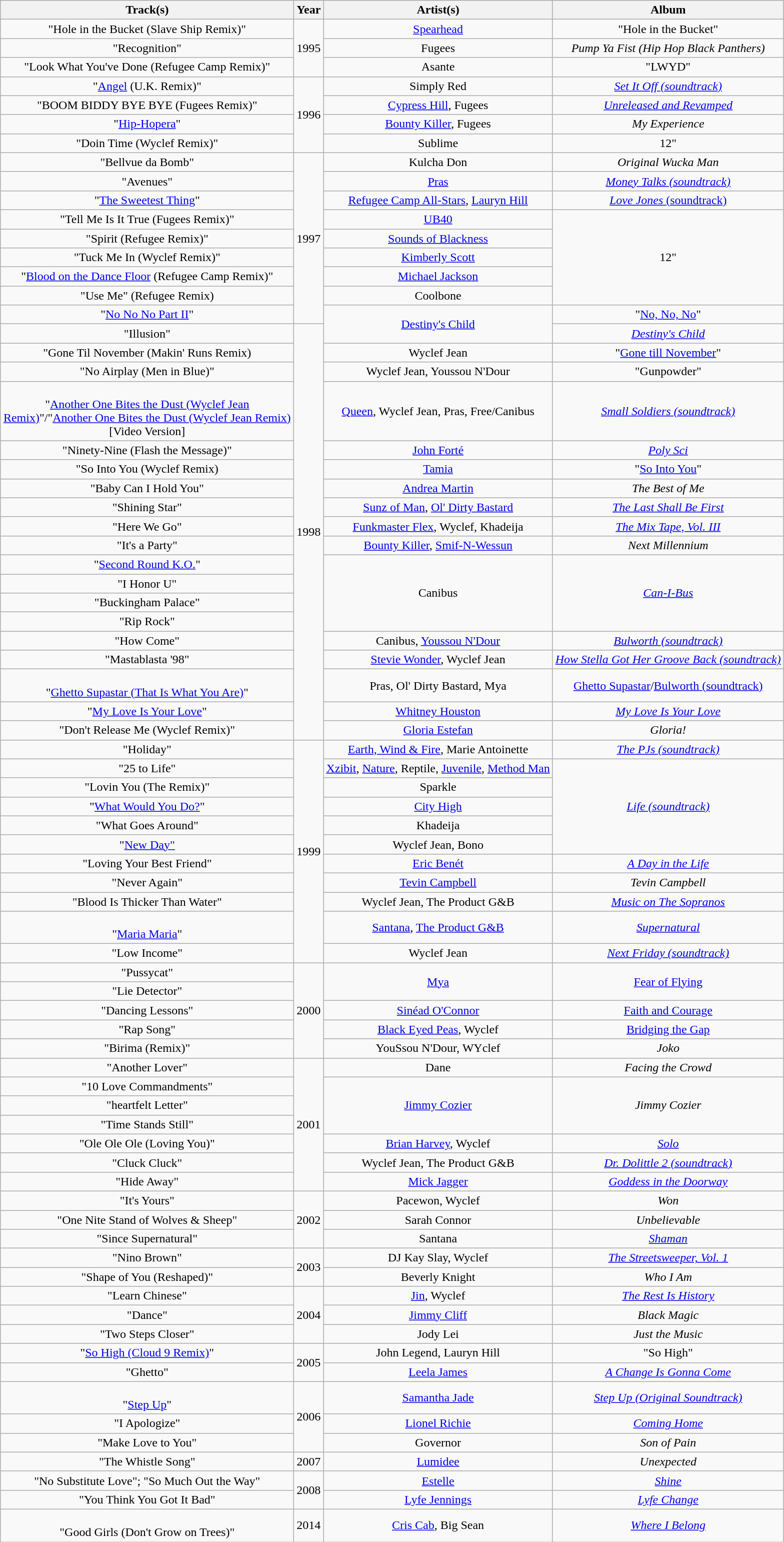<table class="wikitable plainrowheaders" style="text-align:center;">
<tr>
<th scope="col" style="width:24em;">Track(s)</th>
<th scope="col" style="width:1em;">Year</th>
<th scope="col">Artist(s)</th>
<th scope="col">Album</th>
</tr>
<tr>
<td>"Hole in the Bucket (Slave Ship Remix)"</td>
<td rowspan="3">1995</td>
<td><a href='#'>Spearhead</a></td>
<td>"Hole in the Bucket"</td>
</tr>
<tr>
<td>"Recognition"</td>
<td>Fugees</td>
<td><em>Pump Ya Fist (Hip Hop Black Panthers)</em></td>
</tr>
<tr>
<td>"Look What You've Done (Refugee Camp Remix)"</td>
<td>Asante</td>
<td>"LWYD"</td>
</tr>
<tr>
<td>"<a href='#'>Angel</a> (U.K. Remix)"</td>
<td rowspan="4">1996</td>
<td>Simply Red</td>
<td><em><a href='#'>Set It Off (soundtrack)</a></em></td>
</tr>
<tr>
<td>"BOOM BIDDY BYE BYE (Fugees Remix)"</td>
<td><a href='#'>Cypress Hill</a>, Fugees</td>
<td><em><a href='#'>Unreleased and Revamped</a></em></td>
</tr>
<tr>
<td>"<a href='#'>Hip-Hopera</a>"</td>
<td><a href='#'>Bounty Killer</a>, Fugees</td>
<td><em>My Experience</em></td>
</tr>
<tr>
<td>"Doin Time (Wyclef Remix)"</td>
<td>Sublime</td>
<td>12"</td>
</tr>
<tr>
<td>"Bellvue da Bomb"</td>
<td rowspan="9">1997</td>
<td>Kulcha Don</td>
<td><em>Original Wucka Man</em></td>
</tr>
<tr>
<td>"Avenues"</td>
<td><a href='#'>Pras</a></td>
<td><em><a href='#'>Money Talks (soundtrack)</a></em></td>
</tr>
<tr>
<td>"<a href='#'>The Sweetest Thing</a>"</td>
<td><a href='#'>Refugee Camp All-Stars</a>, <a href='#'>Lauryn Hill</a></td>
<td><a href='#'><em>Love Jones</em> (soundtrack)</a></td>
</tr>
<tr>
<td>"Tell Me Is It True (Fugees Remix)"</td>
<td><a href='#'>UB40</a></td>
<td rowspan="5">12"</td>
</tr>
<tr>
<td>"Spirit (Refugee Remix)"</td>
<td><a href='#'>Sounds of Blackness</a></td>
</tr>
<tr>
<td>"Tuck Me In (Wyclef Remix)"</td>
<td><a href='#'>Kimberly Scott</a></td>
</tr>
<tr>
<td>"<a href='#'>Blood on the Dance Floor</a> (Refugee Camp Remix)"</td>
<td><a href='#'>Michael Jackson</a></td>
</tr>
<tr>
<td>"Use Me" (Refugee Remix)</td>
<td>Coolbone</td>
</tr>
<tr>
<td>"<a href='#'>No No No Part II</a>"</td>
<td rowspan="2"><a href='#'>Destiny's Child</a></td>
<td>"<a href='#'>No, No, No</a>"</td>
</tr>
<tr>
<td>"Illusion"</td>
<td rowspan="19">1998</td>
<td><a href='#'><em>Destiny's Child</em></a></td>
</tr>
<tr>
<td>"Gone Til November (Makin' Runs Remix)</td>
<td>Wyclef Jean</td>
<td>"<a href='#'>Gone till November</a>"</td>
</tr>
<tr>
<td>"No Airplay (Men in Blue)"</td>
<td>Wyclef Jean, Youssou N'Dour</td>
<td>"Gunpowder"</td>
</tr>
<tr>
<td><br>"<a href='#'>Another One Bites the Dust (Wyclef Jean Remix)</a>"/"<a href='#'>Another One Bites the Dust (Wyclef Jean Remix)</a> [Video Version]</td>
<td><a href='#'>Queen</a>, Wyclef Jean, Pras, Free/Canibus</td>
<td><em><a href='#'>Small Soldiers (soundtrack)</a></em></td>
</tr>
<tr>
<td>"Ninety-Nine (Flash the Message)"</td>
<td><a href='#'>John Forté</a></td>
<td><em><a href='#'>Poly Sci</a></em></td>
</tr>
<tr>
<td>"So Into You (Wyclef Remix)</td>
<td><a href='#'>Tamia</a></td>
<td>"<a href='#'>So Into You</a>"</td>
</tr>
<tr>
<td>"Baby Can I Hold You"</td>
<td><a href='#'>Andrea Martin</a></td>
<td><em>The Best of Me</em></td>
</tr>
<tr>
<td>"Shining Star"</td>
<td><a href='#'>Sunz of Man</a>, <a href='#'>Ol' Dirty Bastard</a></td>
<td><a href='#'><em>The Last Shall Be First</em></a></td>
</tr>
<tr>
<td>"Here We Go"</td>
<td><a href='#'>Funkmaster Flex</a>, Wyclef, Khadeija</td>
<td><em><a href='#'>The Mix Tape, Vol. III</a></em></td>
</tr>
<tr>
<td>"It's a Party"</td>
<td><a href='#'>Bounty Killer</a>, <a href='#'>Smif-N-Wessun</a></td>
<td><em>Next Millennium</em></td>
</tr>
<tr>
<td>"<a href='#'>Second Round K.O.</a>"</td>
<td rowspan="4">Canibus</td>
<td rowspan="4"><em><a href='#'>Can-I-Bus</a></em></td>
</tr>
<tr>
<td>"I Honor U"</td>
</tr>
<tr>
<td>"Buckingham Palace"</td>
</tr>
<tr>
<td>"Rip Rock"</td>
</tr>
<tr>
<td>"How Come"</td>
<td>Canibus, <a href='#'>Youssou N'Dour</a></td>
<td><em><a href='#'>Bulworth (soundtrack)</a></em></td>
</tr>
<tr>
<td>"Mastablasta '98"</td>
<td><a href='#'>Stevie Wonder</a>, Wyclef Jean</td>
<td><em><a href='#'>How Stella Got Her Groove Back (soundtrack)</a></em></td>
</tr>
<tr>
<td><br>"<a href='#'>Ghetto Supastar (That Is What You Are)</a>"</td>
<td>Pras, Ol' Dirty Bastard, Mya</td>
<td><a href='#'>Ghetto Supastar</a>/<a href='#'>Bulworth (soundtrack)</a></td>
</tr>
<tr>
<td>"<a href='#'>My Love Is Your Love</a>"</td>
<td><a href='#'>Whitney Houston</a></td>
<td><em><a href='#'>My Love Is Your Love</a></em></td>
</tr>
<tr>
<td>"Don't Release Me (Wyclef Remix)"</td>
<td><a href='#'>Gloria Estefan</a></td>
<td><em>Gloria!</em></td>
</tr>
<tr>
<td>"Holiday"</td>
<td rowspan="11">1999</td>
<td><a href='#'>Earth, Wind & Fire</a>, Marie Antoinette</td>
<td><em><a href='#'>The PJs (soundtrack)</a></em></td>
</tr>
<tr>
<td>"25 to Life"</td>
<td><a href='#'>Xzibit</a>, <a href='#'>Nature</a>, Reptile, <a href='#'>Juvenile</a>, <a href='#'>Method Man</a></td>
<td rowspan="5"><em><a href='#'>Life (soundtrack)</a></em></td>
</tr>
<tr>
<td>"Lovin You (The Remix)"</td>
<td>Sparkle</td>
</tr>
<tr>
<td>"<a href='#'>What Would You Do?</a>"</td>
<td><a href='#'>City High</a></td>
</tr>
<tr>
<td>"What Goes Around"</td>
<td>Khadeija</td>
</tr>
<tr>
<td>"<a href='#'>New Day"</a></td>
<td>Wyclef Jean, Bono</td>
</tr>
<tr>
<td>"Loving Your Best Friend"</td>
<td><a href='#'>Eric Benét</a></td>
<td><a href='#'><em>A Day in the Life</em></a></td>
</tr>
<tr>
<td>"Never Again"</td>
<td><a href='#'>Tevin Campbell</a></td>
<td><em>Tevin Campbell</em></td>
</tr>
<tr>
<td>"Blood Is Thicker Than Water"</td>
<td>Wyclef Jean, The Product G&B</td>
<td><em><a href='#'>Music on The Sopranos</a></em></td>
</tr>
<tr>
<td><br>"<a href='#'>Maria Maria</a>"</td>
<td><a href='#'>Santana</a>, <a href='#'>The Product G&B</a></td>
<td><em><a href='#'>Supernatural</a></em></td>
</tr>
<tr>
<td>"Low Income"</td>
<td>Wyclef Jean</td>
<td><em><a href='#'>Next Friday (soundtrack)</a></em></td>
</tr>
<tr>
<td>"Pussycat"</td>
<td rowspan="5">2000</td>
<td rowspan="2"><a href='#'>Mya</a></td>
<td rowspan="2"><a href='#'>Fear of Flying</a></td>
</tr>
<tr>
<td>"Lie Detector"</td>
</tr>
<tr>
<td>"Dancing Lessons"</td>
<td><a href='#'>Sinéad O'Connor</a></td>
<td><a href='#'>Faith and Courage</a></td>
</tr>
<tr>
<td>"Rap Song"</td>
<td><a href='#'>Black Eyed Peas</a>, Wyclef</td>
<td><a href='#'>Bridging the Gap</a></td>
</tr>
<tr>
<td>"Birima (Remix)"</td>
<td>YouSsou N'Dour, WYclef</td>
<td><em>Joko</em></td>
</tr>
<tr>
<td>"Another Lover"</td>
<td rowspan="7">2001</td>
<td>Dane</td>
<td><em>Facing the Crowd</em></td>
</tr>
<tr>
<td>"10 Love Commandments"</td>
<td rowspan="3"><a href='#'>Jimmy Cozier</a></td>
<td rowspan="3"><em>Jimmy Cozier</em></td>
</tr>
<tr>
<td>"heartfelt Letter"</td>
</tr>
<tr>
<td>"Time Stands Still"</td>
</tr>
<tr>
<td>"Ole Ole Ole (Loving You)"</td>
<td><a href='#'>Brian Harvey</a>, Wyclef</td>
<td><a href='#'><em>Solo</em></a></td>
</tr>
<tr>
<td>"Cluck Cluck"</td>
<td>Wyclef Jean, The Product G&B</td>
<td><a href='#'><em>Dr. Dolittle 2 (soundtrack)</em></a></td>
</tr>
<tr>
<td>"Hide Away"</td>
<td><a href='#'>Mick Jagger</a></td>
<td><em><a href='#'>Goddess in the Doorway</a></em></td>
</tr>
<tr>
<td>"It's Yours"</td>
<td rowspan="3">2002</td>
<td>Pacewon, Wyclef</td>
<td><em>Won</em></td>
</tr>
<tr>
<td>"One Nite Stand of Wolves & Sheep"</td>
<td>Sarah Connor</td>
<td><em>Unbelievable</em></td>
</tr>
<tr>
<td>"Since Supernatural"</td>
<td>Santana</td>
<td><a href='#'><em>Shaman</em></a></td>
</tr>
<tr>
<td>"Nino Brown"</td>
<td rowspan="2">2003</td>
<td>DJ Kay Slay, Wyclef</td>
<td><em><a href='#'>The Streetsweeper, Vol. 1</a></em></td>
</tr>
<tr>
<td>"Shape of You (Reshaped)"</td>
<td>Beverly Knight</td>
<td><em>Who I Am</em></td>
</tr>
<tr>
<td>"Learn Chinese"</td>
<td rowspan="3">2004</td>
<td><a href='#'>Jin</a>, Wyclef</td>
<td><a href='#'><em>The Rest Is History</em></a></td>
</tr>
<tr>
<td>"Dance"</td>
<td><a href='#'>Jimmy Cliff</a></td>
<td><em>Black Magic</em></td>
</tr>
<tr>
<td>"Two Steps Closer"</td>
<td>Jody Lei</td>
<td><em>Just the Music</em></td>
</tr>
<tr>
<td>"<a href='#'>So High (Cloud 9 Remix)</a>"</td>
<td rowspan="2">2005</td>
<td>John Legend, Lauryn Hill</td>
<td>"So High"</td>
</tr>
<tr>
<td>"Ghetto"</td>
<td><a href='#'>Leela James</a></td>
<td><a href='#'><em>A Change Is Gonna Come</em></a></td>
</tr>
<tr>
<td><br>"<a href='#'>Step Up</a>"</td>
<td rowspan="3">2006</td>
<td><a href='#'>Samantha Jade</a></td>
<td><em><a href='#'>Step Up (Original Soundtrack)</a></em></td>
</tr>
<tr>
<td>"I Apologize"</td>
<td><a href='#'>Lionel Richie</a></td>
<td><em><a href='#'>Coming Home</a></em></td>
</tr>
<tr>
<td>"Make Love to You"</td>
<td>Governor</td>
<td><em>Son of Pain</em></td>
</tr>
<tr>
<td>"The Whistle Song"</td>
<td>2007</td>
<td><a href='#'>Lumidee</a></td>
<td><em>Unexpected</em></td>
</tr>
<tr>
<td>"No Substitute Love"; "So Much Out the Way"</td>
<td rowspan="2">2008</td>
<td><a href='#'>Estelle</a></td>
<td><a href='#'><em>Shine</em></a></td>
</tr>
<tr>
<td>"You Think You Got It Bad"</td>
<td><a href='#'>Lyfe Jennings</a></td>
<td><em><a href='#'>Lyfe Change</a></em></td>
</tr>
<tr>
<td><br>"Good Girls (Don't Grow on Trees)"</td>
<td>2014</td>
<td><a href='#'>Cris Cab</a>, Big Sean</td>
<td><em><a href='#'>Where I Belong</a></em></td>
</tr>
</table>
